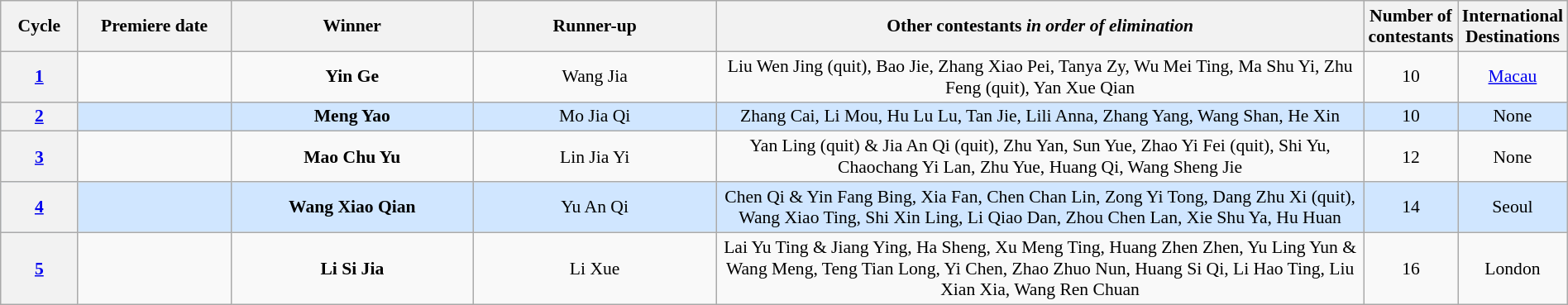<table class="wikitable" style="font-size:90%; width:100%; text-align: center;">
<tr>
<th style="width:5%;">Cycle</th>
<th style="width:10%;">Premiere date</th>
<th width=16%>Winner</th>
<th width=16%>Runner-up</th>
<th style="width:43%;">Other contestants <em>in order of elimination</em></th>
<th style="width:3%;">Number of contestants</th>
<th style="width:8%;">International Destinations</th>
</tr>
<tr>
<th><a href='#'>1</a></th>
<td></td>
<td><strong>Yin Ge</strong></td>
<td>Wang Jia</td>
<td>Liu Wen Jing (quit), Bao Jie, Zhang Xiao Pei, Tanya Zy, Wu Mei Ting, Ma Shu Yi, Zhu Feng (quit), Yan Xue Qian</td>
<td>10</td>
<td><a href='#'>Macau</a></td>
</tr>
<tr style="background: #D0E6FF">
<th><a href='#'>2</a></th>
<td></td>
<td><strong>Meng Yao</strong></td>
<td>Mo Jia Qi</td>
<td>Zhang Cai, Li Mou, Hu Lu Lu, Tan Jie, Lili Anna, Zhang Yang, Wang Shan, He Xin</td>
<td>10</td>
<td>None</td>
</tr>
<tr>
<th><a href='#'>3</a></th>
<td></td>
<td><strong>Mao Chu Yu</strong></td>
<td>Lin Jia Yi</td>
<td>Yan Ling (quit) & Jia An Qi (quit), Zhu Yan, Sun Yue, Zhao Yi Fei (quit), Shi Yu, Chaochang Yi Lan, Zhu Yue, Huang Qi, Wang Sheng Jie</td>
<td>12</td>
<td>None</td>
</tr>
<tr style="background: #D0E6FF">
<th><a href='#'>4</a></th>
<td></td>
<td><strong>Wang Xiao Qian</strong></td>
<td>Yu An Qi</td>
<td>Chen Qi & Yin Fang Bing, Xia Fan, Chen Chan Lin, Zong Yi Tong, Dang Zhu Xi (quit), Wang Xiao Ting, Shi Xin Ling, Li Qiao Dan, Zhou Chen Lan, Xie Shu Ya, Hu Huan</td>
<td>14</td>
<td>Seoul</td>
</tr>
<tr>
<th><a href='#'>5</a></th>
<td></td>
<td><strong>Li Si Jia</strong></td>
<td>Li Xue</td>
<td>Lai Yu Ting & Jiang Ying, Ha Sheng, Xu Meng Ting, Huang Zhen Zhen, Yu Ling Yun & Wang Meng, Teng Tian Long, Yi Chen, Zhao Zhuo Nun, Huang Si Qi, Li Hao Ting, Liu Xian Xia, Wang Ren Chuan</td>
<td>16</td>
<td>London</td>
</tr>
</table>
